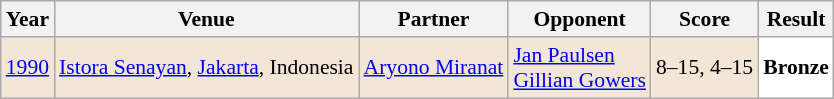<table class="sortable wikitable" style="font-size: 90%;">
<tr>
<th>Year</th>
<th>Venue</th>
<th>Partner</th>
<th>Opponent</th>
<th>Score</th>
<th>Result</th>
</tr>
<tr style="background:#F3E6D7">
<td align="center"><a href='#'>1990</a></td>
<td align="left"><a href='#'>Istora Senayan</a>, <a href='#'>Jakarta</a>, Indonesia</td>
<td align="left"> <a href='#'>Aryono Miranat</a></td>
<td align="left"> <a href='#'>Jan Paulsen</a><br> <a href='#'>Gillian Gowers</a></td>
<td align="left">8–15, 4–15</td>
<td style="text-align:left; background:white"> <strong>Bronze</strong></td>
</tr>
</table>
